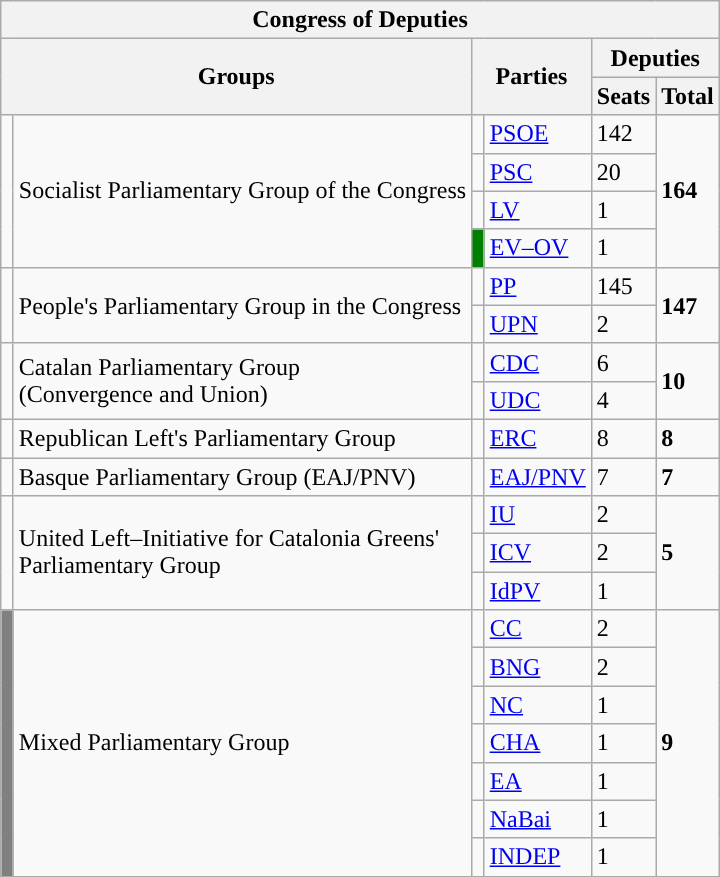<table class="wikitable" style="text-align:left;">
<tr>
<th colspan="6">Congress of Deputies</th>
</tr>
<tr>
<th rowspan="2" colspan="2">Groups</th>
<th rowspan="2" colspan="2">Parties</th>
<th colspan="2">Deputies</th>
</tr>
<tr>
<th>Seats</th>
<th>Total</th>
</tr>
<tr>
<td width="1" rowspan="4"></td>
<td rowspan="4">Socialist Parliamentary Group of the Congress</td>
<td width="1" style="color:inherit;background:"></td>
<td><a href='#'>PSOE</a></td>
<td>142</td>
<td rowspan="4"><strong>164</strong></td>
</tr>
<tr>
<td style="color:inherit;background:"></td>
<td><a href='#'>PSC</a></td>
<td>20</td>
</tr>
<tr>
<td style="color:inherit;background:"></td>
<td><a href='#'>LV</a></td>
<td>1</td>
</tr>
<tr>
<td bgcolor="green"></td>
<td><a href='#'>EV–OV</a></td>
<td>1</td>
</tr>
<tr>
<td rowspan="2" style="color:inherit;background:"></td>
<td rowspan="2">People's Parliamentary Group in the Congress</td>
<td style="color:inherit;background:"></td>
<td><a href='#'>PP</a></td>
<td>145</td>
<td rowspan="2"><strong>147</strong></td>
</tr>
<tr>
<td style="color:inherit;background:"></td>
<td><a href='#'>UPN</a></td>
<td>2</td>
</tr>
<tr>
<td rowspan="2" style="color:inherit;background:"></td>
<td rowspan="2">Catalan Parliamentary Group<br>(Convergence and Union)</td>
<td style="color:inherit;background:"></td>
<td><a href='#'>CDC</a></td>
<td>6</td>
<td rowspan="2"><strong>10</strong></td>
</tr>
<tr>
<td style="color:inherit;background:"></td>
<td><a href='#'>UDC</a></td>
<td>4</td>
</tr>
<tr>
<td style="color:inherit;background:"></td>
<td>Republican Left's Parliamentary Group</td>
<td style="color:inherit;background:"></td>
<td><a href='#'>ERC</a></td>
<td>8</td>
<td><strong>8</strong></td>
</tr>
<tr>
<td style="color:inherit;background:"></td>
<td>Basque Parliamentary Group (EAJ/PNV)</td>
<td style="color:inherit;background:"></td>
<td><a href='#'>EAJ/PNV</a></td>
<td>7</td>
<td><strong>7</strong></td>
</tr>
<tr>
<td rowspan="3" style="color:inherit;background:"></td>
<td rowspan="3">United Left–Initiative for Catalonia Greens'<br>Parliamentary Group</td>
<td style="color:inherit;background:"></td>
<td><a href='#'>IU</a></td>
<td>2</td>
<td rowspan="3"><strong>5</strong></td>
</tr>
<tr>
<td style="color:inherit;background:"></td>
<td><a href='#'>ICV</a></td>
<td>2</td>
</tr>
<tr>
<td style="color:inherit;background:"></td>
<td><a href='#'>IdPV</a></td>
<td>1</td>
</tr>
<tr>
<td rowspan="7" bgcolor="gray"></td>
<td rowspan="7">Mixed Parliamentary Group</td>
<td style="color:inherit;background:"></td>
<td><a href='#'>CC</a></td>
<td>2</td>
<td rowspan="7"><strong>9</strong></td>
</tr>
<tr>
<td style="color:inherit;background:"></td>
<td><a href='#'>BNG</a></td>
<td>2</td>
</tr>
<tr>
<td style="color:inherit;background:"></td>
<td><a href='#'>NC</a></td>
<td>1</td>
</tr>
<tr>
<td style="color:inherit;background:"></td>
<td><a href='#'>CHA</a></td>
<td>1</td>
</tr>
<tr>
<td style="color:inherit;background:"></td>
<td><a href='#'>EA</a></td>
<td>1</td>
</tr>
<tr>
<td style="color:inherit;background:"></td>
<td><a href='#'>NaBai</a></td>
<td>1</td>
</tr>
<tr>
<td style="color:inherit;background:"></td>
<td><a href='#'>INDEP</a></td>
<td>1</td>
</tr>
</table>
